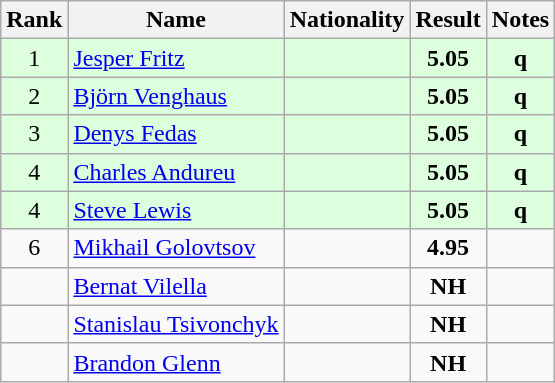<table class="wikitable sortable" style="text-align:center">
<tr>
<th>Rank</th>
<th>Name</th>
<th>Nationality</th>
<th>Result</th>
<th>Notes</th>
</tr>
<tr bgcolor=ddffdd>
<td>1</td>
<td align=left><a href='#'>Jesper Fritz</a></td>
<td align=left></td>
<td><strong>5.05</strong></td>
<td><strong>q</strong></td>
</tr>
<tr bgcolor=ddffdd>
<td>2</td>
<td align=left><a href='#'>Björn Venghaus</a></td>
<td align=left></td>
<td><strong>5.05</strong></td>
<td><strong>q</strong></td>
</tr>
<tr bgcolor=ddffdd>
<td>3</td>
<td align=left><a href='#'>Denys Fedas</a></td>
<td align=left></td>
<td><strong>5.05</strong></td>
<td><strong>q</strong></td>
</tr>
<tr bgcolor=ddffdd>
<td>4</td>
<td align=left><a href='#'>Charles Andureu</a></td>
<td align=left></td>
<td><strong>5.05</strong></td>
<td><strong>q</strong></td>
</tr>
<tr bgcolor=ddffdd>
<td>4</td>
<td align=left><a href='#'>Steve Lewis</a></td>
<td align=left></td>
<td><strong>5.05</strong></td>
<td><strong>q</strong></td>
</tr>
<tr>
<td>6</td>
<td align=left><a href='#'>Mikhail Golovtsov</a></td>
<td align=left></td>
<td><strong>4.95</strong></td>
<td></td>
</tr>
<tr>
<td></td>
<td align=left><a href='#'>Bernat Vilella</a></td>
<td align=left></td>
<td><strong>NH</strong></td>
<td></td>
</tr>
<tr>
<td></td>
<td align=left><a href='#'>Stanislau Tsivonchyk</a></td>
<td align=left></td>
<td><strong>NH</strong></td>
<td></td>
</tr>
<tr>
<td></td>
<td align=left><a href='#'>Brandon Glenn</a></td>
<td align=left></td>
<td><strong>NH</strong></td>
<td></td>
</tr>
</table>
